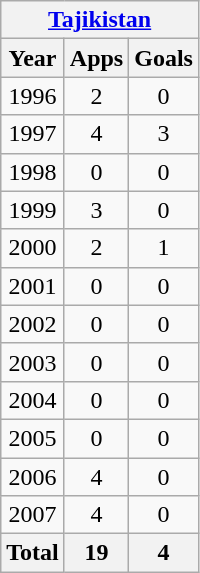<table class="wikitable" style="text-align:center">
<tr>
<th colspan=3><a href='#'>Tajikistan</a></th>
</tr>
<tr>
<th>Year</th>
<th>Apps</th>
<th>Goals</th>
</tr>
<tr>
<td>1996</td>
<td>2</td>
<td>0</td>
</tr>
<tr>
<td>1997</td>
<td>4</td>
<td>3</td>
</tr>
<tr>
<td>1998</td>
<td>0</td>
<td>0</td>
</tr>
<tr>
<td>1999</td>
<td>3</td>
<td>0</td>
</tr>
<tr>
<td>2000</td>
<td>2</td>
<td>1</td>
</tr>
<tr>
<td>2001</td>
<td>0</td>
<td>0</td>
</tr>
<tr>
<td>2002</td>
<td>0</td>
<td>0</td>
</tr>
<tr>
<td>2003</td>
<td>0</td>
<td>0</td>
</tr>
<tr>
<td>2004</td>
<td>0</td>
<td>0</td>
</tr>
<tr>
<td>2005</td>
<td>0</td>
<td>0</td>
</tr>
<tr>
<td>2006</td>
<td>4</td>
<td>0</td>
</tr>
<tr>
<td>2007</td>
<td>4</td>
<td>0</td>
</tr>
<tr>
<th>Total</th>
<th>19</th>
<th>4</th>
</tr>
</table>
